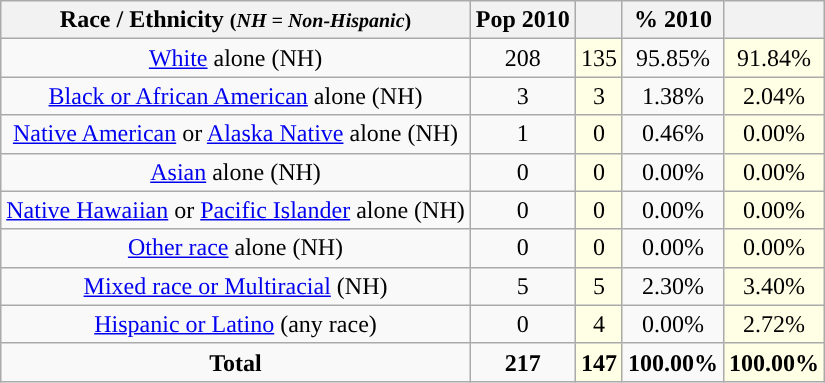<table class="wikitable" style="text-align:center;">
<tr>
<th>Race / Ethnicity <small>(<em>NH = Non-Hispanic</em>)</small></th>
<th>Pop 2010</th>
<th></th>
<th>% 2010</th>
<th></th>
</tr>
<tr>
<td><a href='#'>White</a> alone (NH)</td>
<td>208</td>
<td style='background: #ffffe6;'>135</td>
<td>95.85%</td>
<td style='background: #ffffe6;'>91.84%</td>
</tr>
<tr>
<td><a href='#'>Black or African American</a> alone (NH)</td>
<td>3</td>
<td style='background: #ffffe6;'>3</td>
<td>1.38%</td>
<td style='background: #ffffe6;'>2.04%</td>
</tr>
<tr>
<td><a href='#'>Native American</a> or <a href='#'>Alaska Native</a> alone (NH)</td>
<td>1</td>
<td style='background: #ffffe6;'>0</td>
<td>0.46%</td>
<td style='background: #ffffe6;'>0.00%</td>
</tr>
<tr>
<td><a href='#'>Asian</a> alone (NH)</td>
<td>0</td>
<td style='background: #ffffe6;'>0</td>
<td>0.00%</td>
<td style='background: #ffffe6;'>0.00%</td>
</tr>
<tr>
<td><a href='#'>Native Hawaiian</a> or <a href='#'>Pacific Islander</a> alone (NH)</td>
<td>0</td>
<td style='background: #ffffe6;'>0</td>
<td>0.00%</td>
<td style='background: #ffffe6;'>0.00%</td>
</tr>
<tr>
<td><a href='#'>Other race</a> alone (NH)</td>
<td>0</td>
<td style='background: #ffffe6;'>0</td>
<td>0.00%</td>
<td style='background: #ffffe6;'>0.00%</td>
</tr>
<tr>
<td><a href='#'>Mixed race or Multiracial</a> (NH)</td>
<td>5</td>
<td style='background: #ffffe6;'>5</td>
<td>2.30%</td>
<td style='background: #ffffe6;'>3.40%</td>
</tr>
<tr>
<td><a href='#'>Hispanic or Latino</a> (any race)</td>
<td>0</td>
<td style='background: #ffffe6;'>4</td>
<td>0.00%</td>
<td style='background: #ffffe6;'>2.72%</td>
</tr>
<tr>
<td><strong>Total</strong></td>
<td><strong>217</strong></td>
<td style='background: #ffffe6;'><strong>147</strong></td>
<td><strong>100.00%</strong></td>
<td style='background: #ffffe6;'><strong>100.00%</strong></td>
</tr>
</table>
